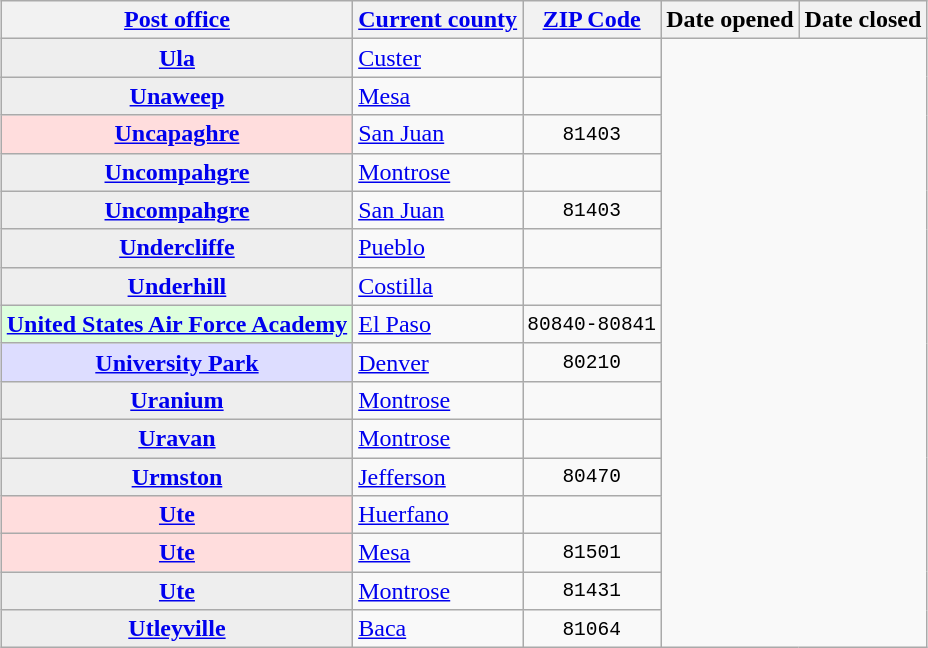<table class="wikitable sortable  plainrowheaders" style="margin:auto;">
<tr>
<th scope=col><a href='#'>Post office</a></th>
<th scope=col><a href='#'>Current county</a></th>
<th scope=col><a href='#'>ZIP Code</a></th>
<th scope=col>Date opened</th>
<th scope=col>Date closed</th>
</tr>
<tr>
<th scope=row rowspan=1 style="background-color:#EEEEEE;"><a href='#'>Ula</a></th>
<td rowspan=1><a href='#'>Custer</a></td>
<td rowspan=1 align=center style="font-family:monospace;"><br>
</td>
</tr>
<tr>
<th scope=row rowspan=2 style="background-color:#EEEEEE;"><a href='#'>Unaweep</a></th>
<td rowspan=2><a href='#'>Mesa</a></td>
<td rowspan=2 align=center style="font-family:monospace;"><br>
</td>
</tr>
<tr>
</tr>
<tr>
<th scope=row rowspan=1 style="background-color:#FFDDDD;"><a href='#'>Uncapaghre</a></th>
<td rowspan=1><a href='#'>San Juan</a></td>
<td rowspan=1 align=center style="font-family:monospace;">81403<br>
</td>
</tr>
<tr>
<th scope=row rowspan=1 style="background-color:#EEEEEE;"><a href='#'>Uncompahgre</a></th>
<td rowspan=1><a href='#'>Montrose</a></td>
<td rowspan=1 align=center style="font-family:monospace;"><br>
</td>
</tr>
<tr>
<th scope=row rowspan=1 style="background-color:#EEEEEE;"><a href='#'>Uncompahgre</a></th>
<td rowspan=1><a href='#'>San Juan</a></td>
<td rowspan=1 align=center style="font-family:monospace;">81403<br>
</td>
</tr>
<tr>
<th scope=row rowspan=1 style="background-color:#EEEEEE;"><a href='#'>Undercliffe</a></th>
<td rowspan=1><a href='#'>Pueblo</a></td>
<td rowspan=1 align=center style="font-family:monospace;"><br>
</td>
</tr>
<tr>
<th scope=row rowspan=1 style="background-color:#EEEEEE;"><a href='#'>Underhill</a></th>
<td rowspan=1><a href='#'>Costilla</a></td>
<td rowspan=1 align=center style="font-family:monospace;"><br>
</td>
</tr>
<tr>
<th scope=row rowspan=1 style="background-color:#DDFFDD;"><a href='#'>United States Air Force Academy</a></th>
<td rowspan=1><a href='#'>El Paso</a></td>
<td rowspan=1 align=center style="font-family:monospace;">80840-80841<br>
</td>
</tr>
<tr>
<th scope=row rowspan=2 style="background-color:#DDDDFF;"><a href='#'>University Park</a></th>
<td rowspan=2><a href='#'>Denver</a></td>
<td rowspan=2 align=center style="font-family:monospace;">80210<br>
</td>
</tr>
<tr>
</tr>
<tr>
<th scope=row rowspan=1 style="background-color:#EEEEEE;"><a href='#'>Uranium</a></th>
<td rowspan=1><a href='#'>Montrose</a></td>
<td rowspan=1 align=center style="font-family:monospace;"><br>
</td>
</tr>
<tr>
<th scope=row rowspan=1 style="background-color:#EEEEEE;"><a href='#'>Uravan</a></th>
<td rowspan=1><a href='#'>Montrose</a></td>
<td rowspan=1 align=center style="font-family:monospace;"><br>
</td>
</tr>
<tr>
<th scope=row rowspan=1 style="background-color:#EEEEEE;"><a href='#'>Urmston</a></th>
<td rowspan=1><a href='#'>Jefferson</a></td>
<td rowspan=1 align=center style="font-family:monospace;">80470<br>
</td>
</tr>
<tr>
<th scope=row rowspan=1 style="background-color:#FFDDDD;"><a href='#'>Ute</a></th>
<td rowspan=1><a href='#'>Huerfano</a></td>
<td rowspan=1 align=center style="font-family:monospace;"><br>
</td>
</tr>
<tr>
<th scope=row rowspan=1 style="background-color:#FFDDDD;"><a href='#'>Ute</a></th>
<td rowspan=1><a href='#'>Mesa</a></td>
<td rowspan=1 align=center style="font-family:monospace;">81501<br>
</td>
</tr>
<tr>
<th scope=row rowspan=1 style="background-color:#EEEEEE;"><a href='#'>Ute</a></th>
<td rowspan=1><a href='#'>Montrose</a></td>
<td rowspan=1 align=center style="font-family:monospace;">81431<br>
</td>
</tr>
<tr>
<th scope=row rowspan=1 style="background-color:#EEEEEE;"><a href='#'>Utleyville</a></th>
<td rowspan=1><a href='#'>Baca</a></td>
<td rowspan=1 align=center style="font-family:monospace;">81064<br>
</td>
</tr>
</table>
